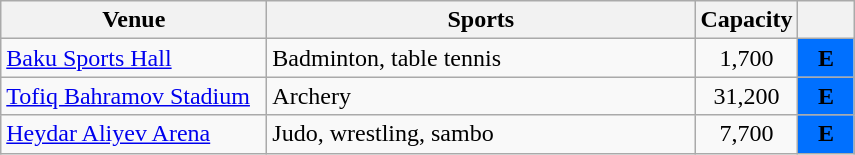<table class="wikitable">
<tr>
<th width="170">Venue</th>
<th width="278">Sports</th>
<th>Capacity</th>
<th width="30"></th>
</tr>
<tr>
<td><a href='#'>Baku Sports Hall</a></td>
<td>Badminton, table tennis</td>
<td align="center">1,700</td>
<td align="center" style="background:#0070FF"><strong>E</strong></td>
</tr>
<tr>
<td><a href='#'>Tofiq Bahramov Stadium</a></td>
<td>Archery</td>
<td align="center">31,200</td>
<td align="center" style="background:#0070FF"><strong>E</strong></td>
</tr>
<tr>
<td><a href='#'>Heydar Aliyev Arena</a></td>
<td>Judo, wrestling, sambo</td>
<td align="center">7,700</td>
<td align="center" style="background:#0070FF"><strong>E</strong></td>
</tr>
</table>
